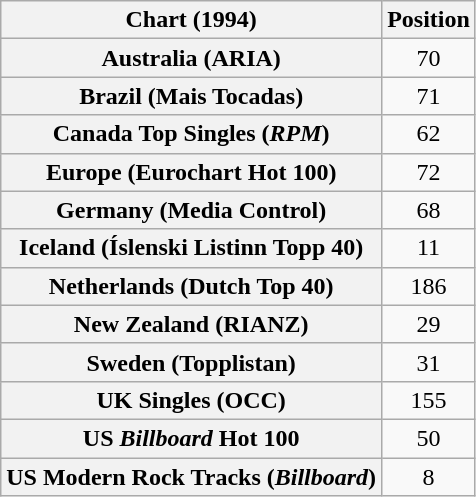<table class="wikitable sortable plainrowheaders" style="text-align:center">
<tr>
<th>Chart (1994)</th>
<th>Position</th>
</tr>
<tr>
<th scope="row">Australia (ARIA)</th>
<td>70</td>
</tr>
<tr>
<th scope="row">Brazil (Mais Tocadas)</th>
<td>71</td>
</tr>
<tr>
<th scope="row">Canada Top Singles (<em>RPM</em>)</th>
<td>62</td>
</tr>
<tr>
<th scope="row">Europe (Eurochart Hot 100)</th>
<td>72</td>
</tr>
<tr>
<th scope="row">Germany (Media Control)</th>
<td>68</td>
</tr>
<tr>
<th scope="row">Iceland (Íslenski Listinn Topp 40)</th>
<td>11</td>
</tr>
<tr>
<th scope="row">Netherlands (Dutch Top 40)</th>
<td>186</td>
</tr>
<tr>
<th scope="row">New Zealand (RIANZ)</th>
<td>29</td>
</tr>
<tr>
<th scope="row">Sweden (Topplistan)</th>
<td>31</td>
</tr>
<tr>
<th scope="row">UK Singles (OCC)</th>
<td>155</td>
</tr>
<tr>
<th scope="row">US <em>Billboard</em> Hot 100</th>
<td>50</td>
</tr>
<tr>
<th scope="row">US Modern Rock Tracks (<em>Billboard</em>)</th>
<td>8</td>
</tr>
</table>
